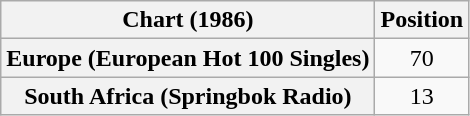<table class="wikitable sortable plainrowheaders" style="text-align:center">
<tr>
<th scope="col">Chart (1986)</th>
<th scope="col">Position</th>
</tr>
<tr>
<th scope="row">Europe (European Hot 100 Singles)</th>
<td>70</td>
</tr>
<tr>
<th scope="row">South Africa (Springbok Radio)</th>
<td>13</td>
</tr>
</table>
